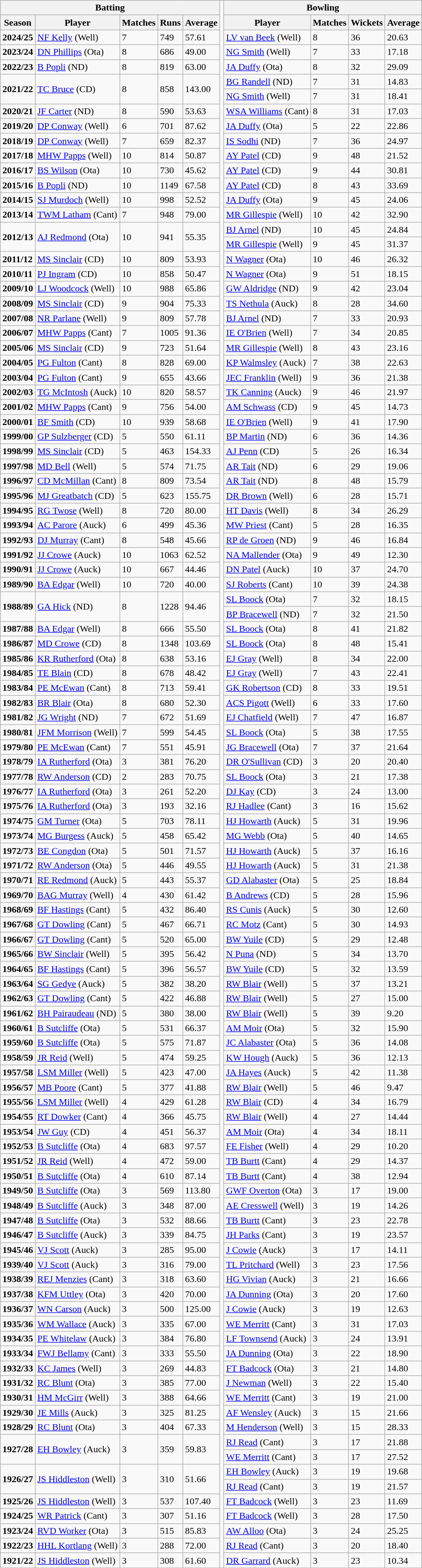<table class="wikitable">
<tr>
<th colspan="5"><strong>Batting</strong></th>
<td rowspan="106"></td>
<th colspan="4"><strong>Bowling</strong></th>
</tr>
<tr>
<th><strong>Season</strong></th>
<th><strong>Player</strong></th>
<th><strong>Matches</strong></th>
<th><strong>Runs</strong></th>
<th><strong>Average</strong></th>
<th><strong>Player</strong></th>
<th><strong>Matches</strong></th>
<th><strong>Wickets</strong></th>
<th><strong>Average</strong></th>
</tr>
<tr>
<td><strong>2024/25</strong></td>
<td><a href='#'>NF Kelly</a> (Well)</td>
<td>7</td>
<td>749</td>
<td>57.61</td>
<td><a href='#'>LV van Beek</a> (Well)</td>
<td>8</td>
<td>36</td>
<td>20.63</td>
</tr>
<tr>
<td><strong>2023/24</strong></td>
<td><a href='#'>DN Phillips</a> (Ota)</td>
<td>8</td>
<td>686</td>
<td>49.00</td>
<td><a href='#'>NG Smith</a> (Well)</td>
<td>7</td>
<td>33</td>
<td>17.18</td>
</tr>
<tr>
<td><strong>2022/23</strong></td>
<td><a href='#'>B Popli</a> (ND)</td>
<td>8</td>
<td>819</td>
<td>63.00</td>
<td><a href='#'>JA Duffy</a> (Ota)</td>
<td>8</td>
<td>32</td>
<td>29.09</td>
</tr>
<tr>
<td rowspan="2"><strong>2021/22</strong></td>
<td rowspan="2"><a href='#'>TC Bruce</a> (CD)</td>
<td rowspan="2">8</td>
<td rowspan="2">858</td>
<td rowspan="2">143.00</td>
<td><a href='#'>BG Randell</a> (ND)</td>
<td>7</td>
<td>31</td>
<td>14.83</td>
</tr>
<tr>
<td><a href='#'>NG Smith</a> (Well)</td>
<td>7</td>
<td>31</td>
<td>18.41</td>
</tr>
<tr>
<td><strong>2020/21</strong></td>
<td><a href='#'>JF Carter</a> (ND)</td>
<td>8</td>
<td>590</td>
<td>53.63</td>
<td><a href='#'>WSA Williams</a> (Cant)</td>
<td>8</td>
<td>31</td>
<td>17.03</td>
</tr>
<tr>
<td><strong>2019/20</strong></td>
<td><a href='#'>DP Conway</a> (Well)</td>
<td>6</td>
<td>701</td>
<td>87.62</td>
<td><a href='#'>JA Duffy</a> (Ota)</td>
<td>5</td>
<td>22</td>
<td>22.86</td>
</tr>
<tr>
<td><strong>2018/19</strong></td>
<td><a href='#'>DP Conway</a> (Well)</td>
<td>7</td>
<td>659</td>
<td>82.37</td>
<td><a href='#'>IS Sodhi</a> (ND)</td>
<td>7</td>
<td>36</td>
<td>24.97</td>
</tr>
<tr>
<td><strong>2017/18</strong></td>
<td><a href='#'>MHW Papps</a> (Well)</td>
<td>10</td>
<td>814</td>
<td>50.87</td>
<td><a href='#'>AY Patel</a> (CD)</td>
<td>9</td>
<td>48</td>
<td>21.52</td>
</tr>
<tr>
<td><strong>2016/17</strong></td>
<td><a href='#'>BS Wilson</a> (Ota)</td>
<td>10</td>
<td>730</td>
<td>45.62</td>
<td><a href='#'>AY Patel</a> (CD)</td>
<td>9</td>
<td>44</td>
<td>30.81</td>
</tr>
<tr>
<td><strong>2015/16</strong></td>
<td><a href='#'>B Popli</a> (ND)</td>
<td>10</td>
<td>1149</td>
<td>67.58</td>
<td><a href='#'>AY Patel</a> (CD)</td>
<td>8</td>
<td>43</td>
<td>33.69</td>
</tr>
<tr>
<td><strong>2014/15</strong></td>
<td><a href='#'>SJ Murdoch</a> (Well)</td>
<td>10</td>
<td>998</td>
<td>52.52</td>
<td><a href='#'>JA Duffy</a> (Ota)</td>
<td>9</td>
<td>45</td>
<td>24.06</td>
</tr>
<tr>
<td><strong>2013/14</strong></td>
<td><a href='#'>TWM Latham</a> (Cant)</td>
<td>7</td>
<td>948</td>
<td>79.00</td>
<td><a href='#'>MR Gillespie</a> (Well)</td>
<td>10</td>
<td>42</td>
<td>32.90</td>
</tr>
<tr>
<td rowspan="2"><strong>2012/13</strong></td>
<td rowspan="2"><a href='#'>AJ Redmond</a> (Ota)</td>
<td rowspan="2">10</td>
<td rowspan="2">941</td>
<td rowspan="2">55.35</td>
<td><a href='#'>BJ Arnel</a> (ND)</td>
<td>10</td>
<td>45</td>
<td>24.84</td>
</tr>
<tr>
<td><a href='#'>MR Gillespie</a> (Well)</td>
<td>9</td>
<td>45</td>
<td>31.37</td>
</tr>
<tr>
<td><strong>2011/12</strong></td>
<td><a href='#'>MS Sinclair</a> (CD)</td>
<td>10</td>
<td>809</td>
<td>53.93</td>
<td><a href='#'>N Wagner</a> (Ota)</td>
<td>10</td>
<td>46</td>
<td>26.32</td>
</tr>
<tr>
<td><strong>2010/11</strong></td>
<td><a href='#'>PJ Ingram</a> (CD)</td>
<td>10</td>
<td>858</td>
<td>50.47</td>
<td><a href='#'>N Wagner</a> (Ota)</td>
<td>9</td>
<td>51</td>
<td>18.15</td>
</tr>
<tr>
<td><strong>2009/10</strong></td>
<td><a href='#'>LJ Woodcock</a> (Well)</td>
<td>10</td>
<td>988</td>
<td>65.86</td>
<td><a href='#'>GW Aldridge</a> (ND)</td>
<td>9</td>
<td>42</td>
<td>23.04</td>
</tr>
<tr>
<td><strong>2008/09</strong></td>
<td><a href='#'>MS Sinclair</a> (CD)</td>
<td>9</td>
<td>904</td>
<td>75.33</td>
<td><a href='#'>TS Nethula</a> (Auck)</td>
<td>8</td>
<td>28</td>
<td>34.60</td>
</tr>
<tr>
<td><strong>2007/08</strong></td>
<td><a href='#'>NR Parlane</a> (Well)</td>
<td>9</td>
<td>809</td>
<td>57.78</td>
<td><a href='#'>BJ Arnel</a> (ND)</td>
<td>7</td>
<td>33</td>
<td>20.93</td>
</tr>
<tr>
<td><strong>2006/07</strong></td>
<td><a href='#'>MHW Papps</a> (Cant)</td>
<td>7</td>
<td>1005</td>
<td>91.36</td>
<td><a href='#'>IE O'Brien</a> (Well)</td>
<td>7</td>
<td>34</td>
<td>20.85</td>
</tr>
<tr>
<td><strong>2005/06</strong></td>
<td><a href='#'>MS Sinclair</a> (CD)</td>
<td>9</td>
<td>723</td>
<td>51.64</td>
<td><a href='#'>MR Gillespie</a> (Well)</td>
<td>8</td>
<td>43</td>
<td>23.16</td>
</tr>
<tr>
<td><strong>2004/05</strong></td>
<td><a href='#'>PG Fulton</a> (Cant)</td>
<td>8</td>
<td>828</td>
<td>69.00</td>
<td><a href='#'>KP Walmsley</a> (Auck)</td>
<td>7</td>
<td>38</td>
<td>22.63</td>
</tr>
<tr>
<td><strong>2003/04</strong></td>
<td><a href='#'>PG Fulton</a> (Cant)</td>
<td>9</td>
<td>655</td>
<td>43.66</td>
<td><a href='#'>JEC Franklin</a> (Well)</td>
<td>9</td>
<td>36</td>
<td>21.38</td>
</tr>
<tr>
<td><strong>2002/03</strong></td>
<td><a href='#'>TG McIntosh</a> (Auck)</td>
<td>10</td>
<td>820</td>
<td>58.57</td>
<td><a href='#'>TK Canning</a> (Auck)</td>
<td>9</td>
<td>46</td>
<td>21.97</td>
</tr>
<tr>
<td><strong>2001/02</strong></td>
<td><a href='#'>MHW Papps</a> (Cant)</td>
<td>9</td>
<td>756</td>
<td>54.00</td>
<td><a href='#'>AM Schwass</a> (CD)</td>
<td>9</td>
<td>45</td>
<td>14.73</td>
</tr>
<tr>
<td><strong>2000/01</strong></td>
<td><a href='#'>BF Smith</a> (CD)</td>
<td>10</td>
<td>939</td>
<td>58.68</td>
<td><a href='#'>IE O'Brien</a> (Well)</td>
<td>9</td>
<td>41</td>
<td>17.90</td>
</tr>
<tr>
<td><strong>1999/00</strong></td>
<td><a href='#'>GP Sulzberger</a> (CD)</td>
<td>5</td>
<td>550</td>
<td>61.11</td>
<td><a href='#'>BP Martin</a> (ND)</td>
<td>6</td>
<td>36</td>
<td>14.36</td>
</tr>
<tr>
<td><strong>1998/99</strong></td>
<td><a href='#'>MS Sinclair</a> (CD)</td>
<td>5</td>
<td>463</td>
<td>154.33</td>
<td><a href='#'>AJ Penn</a> (CD)</td>
<td>5</td>
<td>26</td>
<td>16.34</td>
</tr>
<tr>
<td><strong>1997/98</strong></td>
<td><a href='#'>MD Bell</a> (Well)</td>
<td>5</td>
<td>574</td>
<td>71.75</td>
<td><a href='#'>AR Tait</a> (ND)</td>
<td>6</td>
<td>29</td>
<td>19.06</td>
</tr>
<tr>
<td><strong>1996/97</strong></td>
<td><a href='#'>CD McMillan</a> (Cant)</td>
<td>8</td>
<td>809</td>
<td>73.54</td>
<td><a href='#'>AR Tait</a> (ND)</td>
<td>8</td>
<td>48</td>
<td>15.79</td>
</tr>
<tr>
<td><strong>1995/96</strong></td>
<td><a href='#'>MJ Greatbatch</a> (CD)</td>
<td>5</td>
<td>623</td>
<td>155.75</td>
<td><a href='#'>DR Brown</a> (Well)</td>
<td>6</td>
<td>28</td>
<td>15.71</td>
</tr>
<tr>
<td><strong>1994/95</strong></td>
<td><a href='#'>RG Twose</a> (Well)</td>
<td>8</td>
<td>720</td>
<td>80.00</td>
<td><a href='#'>HT Davis</a> (Well)</td>
<td>8</td>
<td>34</td>
<td>26.29</td>
</tr>
<tr>
<td><strong>1993/94</strong></td>
<td><a href='#'>AC Parore</a> (Auck)</td>
<td>6</td>
<td>499</td>
<td>45.36</td>
<td><a href='#'>MW Priest</a> (Cant)</td>
<td>5</td>
<td>28</td>
<td>16.35</td>
</tr>
<tr>
<td><strong>1992/93</strong></td>
<td><a href='#'>DJ Murray</a> (Cant)</td>
<td>8</td>
<td>548</td>
<td>45.66</td>
<td><a href='#'>RP de Groen</a> (ND)</td>
<td>9</td>
<td>46</td>
<td>16.84</td>
</tr>
<tr>
<td><strong>1991/92</strong></td>
<td><a href='#'>JJ Crowe</a> (Auck)</td>
<td>10</td>
<td>1063</td>
<td>62.52</td>
<td><a href='#'>NA Mallender</a> (Ota)</td>
<td>9</td>
<td>49</td>
<td>12.30</td>
</tr>
<tr>
<td><strong>1990/91</strong></td>
<td><a href='#'>JJ Crowe</a> (Auck)</td>
<td>10</td>
<td>667</td>
<td>44.46</td>
<td><a href='#'>DN Patel</a> (Auck)</td>
<td>10</td>
<td>37</td>
<td>24.70</td>
</tr>
<tr>
<td><strong>1989/90</strong></td>
<td><a href='#'>BA Edgar</a> (Well)</td>
<td>10</td>
<td>720</td>
<td>40.00</td>
<td><a href='#'>SJ Roberts</a> (Cant)</td>
<td>10</td>
<td>39</td>
<td>24.38</td>
</tr>
<tr>
<td rowspan="2"><strong>1988/89</strong></td>
<td rowspan="2"><a href='#'>GA Hick</a> (ND)</td>
<td rowspan="2">8</td>
<td rowspan="2">1228</td>
<td rowspan="2">94.46</td>
<td><a href='#'>SL Boock</a> (Ota)</td>
<td>7</td>
<td>32</td>
<td>18.15</td>
</tr>
<tr>
<td><a href='#'>BP Bracewell</a> (ND)</td>
<td>7</td>
<td>32</td>
<td>21.50</td>
</tr>
<tr>
<td><strong>1987/88</strong></td>
<td><a href='#'>BA Edgar</a> (Well)</td>
<td>8</td>
<td>666</td>
<td>55.50</td>
<td><a href='#'>SL Boock</a> (Ota)</td>
<td>8</td>
<td>41</td>
<td>21.82</td>
</tr>
<tr>
<td><strong>1986/87</strong></td>
<td><a href='#'>MD Crowe</a> (CD)</td>
<td>8</td>
<td>1348</td>
<td>103.69</td>
<td><a href='#'>SL Boock</a> (Ota)</td>
<td>8</td>
<td>48</td>
<td>15.41</td>
</tr>
<tr>
<td><strong>1985/86</strong></td>
<td><a href='#'>KR Rutherford</a> (Ota)</td>
<td>8</td>
<td>638</td>
<td>53.16</td>
<td><a href='#'>EJ Gray</a> (Well)</td>
<td>8</td>
<td>34</td>
<td>22.00</td>
</tr>
<tr>
<td><strong>1984/85</strong></td>
<td><a href='#'>TE Blain</a> (CD)</td>
<td>8</td>
<td>678</td>
<td>48.42</td>
<td><a href='#'>EJ Gray</a> (Well)</td>
<td>7</td>
<td>43</td>
<td>22.41</td>
</tr>
<tr>
<td><strong>1983/84</strong></td>
<td><a href='#'>PE McEwan</a> (Cant)</td>
<td>8</td>
<td>713</td>
<td>59.41</td>
<td><a href='#'>GK Robertson</a> (CD)</td>
<td>8</td>
<td>33</td>
<td>19.51</td>
</tr>
<tr>
<td><strong>1982/83</strong></td>
<td><a href='#'>BR Blair</a> (Ota)</td>
<td>8</td>
<td>680</td>
<td>52.30</td>
<td><a href='#'>ACS Pigott</a> (Well)</td>
<td>6</td>
<td>33</td>
<td>17.60</td>
</tr>
<tr>
<td><strong>1981/82</strong></td>
<td><a href='#'>JG Wright</a> (ND)</td>
<td>7</td>
<td>672</td>
<td>51.69</td>
<td><a href='#'>EJ Chatfield</a> (Well)</td>
<td>7</td>
<td>47</td>
<td>16.87</td>
</tr>
<tr>
<td><strong>1980/81</strong></td>
<td><a href='#'>JFM Morrison</a> (Well)</td>
<td>7</td>
<td>599</td>
<td>54.45</td>
<td><a href='#'>SL Boock</a> (Ota)</td>
<td>5</td>
<td>38</td>
<td>17.55</td>
</tr>
<tr>
<td><strong>1979/80</strong></td>
<td><a href='#'>PE McEwan</a> (Cant)</td>
<td>7</td>
<td>551</td>
<td>45.91</td>
<td><a href='#'>JG Bracewell</a> (Ota)</td>
<td>7</td>
<td>37</td>
<td>21.64</td>
</tr>
<tr>
<td><strong>1978/79</strong></td>
<td><a href='#'>IA Rutherford</a> (Ota)</td>
<td>3</td>
<td>381</td>
<td>76.20</td>
<td><a href='#'>DR O'Sullivan</a> (CD)</td>
<td>3</td>
<td>20</td>
<td>20.40</td>
</tr>
<tr>
<td><strong>1977/78</strong></td>
<td><a href='#'>RW Anderson</a> (CD)</td>
<td>2</td>
<td>283</td>
<td>70.75</td>
<td><a href='#'>SL Boock</a> (Ota)</td>
<td>3</td>
<td>21</td>
<td>17.38</td>
</tr>
<tr>
<td><strong>1976/77</strong></td>
<td><a href='#'>IA Rutherford</a> (Ota)</td>
<td>3</td>
<td>261</td>
<td>52.20</td>
<td><a href='#'>DJ Kay</a> (CD)</td>
<td>3</td>
<td>24</td>
<td>13.00</td>
</tr>
<tr>
<td><strong>1975/76</strong></td>
<td><a href='#'>IA Rutherford</a> (Ota)</td>
<td>3</td>
<td>193</td>
<td>32.16</td>
<td><a href='#'>RJ Hadlee</a> (Cant)</td>
<td>3</td>
<td>16</td>
<td>15.62</td>
</tr>
<tr>
<td><strong>1974/75</strong></td>
<td><a href='#'>GM Turner</a> (Ota)</td>
<td>5</td>
<td>703</td>
<td>78.11</td>
<td><a href='#'>HJ Howarth</a> (Auck)</td>
<td>5</td>
<td>31</td>
<td>19.96</td>
</tr>
<tr>
<td><strong>1973/74</strong></td>
<td><a href='#'>MG Burgess</a> (Auck)</td>
<td>5</td>
<td>458</td>
<td>65.42</td>
<td><a href='#'>MG Webb</a> (Ota)</td>
<td>5</td>
<td>40</td>
<td>14.65</td>
</tr>
<tr>
<td><strong>1972/73</strong></td>
<td><a href='#'>BE Congdon</a> (Ota)</td>
<td>5</td>
<td>501</td>
<td>71.57</td>
<td><a href='#'>HJ Howarth</a> (Auck)</td>
<td>5</td>
<td>37</td>
<td>16.16</td>
</tr>
<tr>
<td><strong>1971/72</strong></td>
<td><a href='#'>RW Anderson</a> (Ota)</td>
<td>5</td>
<td>446</td>
<td>49.55</td>
<td><a href='#'>HJ Howarth</a> (Auck)</td>
<td>5</td>
<td>31</td>
<td>21.38</td>
</tr>
<tr>
<td><strong>1970/71</strong></td>
<td><a href='#'>RE Redmond</a> (Auck)</td>
<td>5</td>
<td>443</td>
<td>55.37</td>
<td><a href='#'>GD Alabaster</a> (Ota)</td>
<td>5</td>
<td>25</td>
<td>18.84</td>
</tr>
<tr>
<td><strong>1969/70</strong></td>
<td><a href='#'>BAG Murray</a> (Well)</td>
<td>4</td>
<td>430</td>
<td>61.42</td>
<td><a href='#'>B Andrews</a> (CD)</td>
<td>5</td>
<td>28</td>
<td>15.96</td>
</tr>
<tr>
<td><strong>1968/69</strong></td>
<td><a href='#'>BF Hastings</a> (Cant)</td>
<td>5</td>
<td>432</td>
<td>86.40</td>
<td><a href='#'>RS Cunis</a> (Auck)</td>
<td>5</td>
<td>30</td>
<td>12.60</td>
</tr>
<tr>
<td><strong>1967/68</strong></td>
<td><a href='#'>GT Dowling</a> (Cant)</td>
<td>5</td>
<td>467</td>
<td>66.71</td>
<td><a href='#'>RC Motz</a> (Cant)</td>
<td>5</td>
<td>30</td>
<td>14.93</td>
</tr>
<tr>
<td><strong>1966/67</strong></td>
<td><a href='#'>GT Dowling</a> (Cant)</td>
<td>5</td>
<td>520</td>
<td>65.00</td>
<td><a href='#'>BW Yuile</a> (CD)</td>
<td>5</td>
<td>29</td>
<td>12.48</td>
</tr>
<tr>
<td><strong>1965/66</strong></td>
<td><a href='#'>BW Sinclair</a> (Well)</td>
<td>5</td>
<td>395</td>
<td>56.42</td>
<td><a href='#'>N Puna</a> (ND)</td>
<td>5</td>
<td>34</td>
<td>13.70</td>
</tr>
<tr>
<td><strong>1964/65</strong></td>
<td><a href='#'>BF Hastings</a> (Cant)</td>
<td>5</td>
<td>396</td>
<td>56.57</td>
<td><a href='#'>BW Yuile</a> (CD)</td>
<td>5</td>
<td>32</td>
<td>13.59</td>
</tr>
<tr>
<td><strong>1963/64</strong></td>
<td><a href='#'>SG Gedye</a> (Auck)</td>
<td>5</td>
<td>382</td>
<td>38.20</td>
<td><a href='#'>RW Blair</a> (Well)</td>
<td>5</td>
<td>37</td>
<td>13.21</td>
</tr>
<tr>
<td><strong>1962/63</strong></td>
<td><a href='#'>GT Dowling</a> (Cant)</td>
<td>5</td>
<td>422</td>
<td>46.88</td>
<td><a href='#'>RW Blair</a> (Well)</td>
<td>5</td>
<td>27</td>
<td>15.00</td>
</tr>
<tr>
<td><strong>1961/62</strong></td>
<td><a href='#'>BH Pairaudeau</a> (ND)</td>
<td>5</td>
<td>380</td>
<td>38.00</td>
<td><a href='#'>RW Blair</a> (Well)</td>
<td>5</td>
<td>39</td>
<td>9.20</td>
</tr>
<tr>
<td><strong>1960/61</strong></td>
<td><a href='#'>B Sutcliffe</a> (Ota)</td>
<td>5</td>
<td>531</td>
<td>66.37</td>
<td><a href='#'>AM Moir</a> (Ota)</td>
<td>5</td>
<td>32</td>
<td>15.90</td>
</tr>
<tr>
<td><strong>1959/60</strong></td>
<td><a href='#'>B Sutcliffe</a> (Ota)</td>
<td>5</td>
<td>575</td>
<td>71.87</td>
<td><a href='#'>JC Alabaster</a> (Ota)</td>
<td>5</td>
<td>36</td>
<td>14.08</td>
</tr>
<tr>
<td><strong>1958/59</strong></td>
<td><a href='#'>JR Reid</a> (Well)</td>
<td>5</td>
<td>474</td>
<td>59.25</td>
<td><a href='#'>KW Hough</a> (Auck)</td>
<td>5</td>
<td>36</td>
<td>12.13</td>
</tr>
<tr>
<td><strong>1957/58</strong></td>
<td><a href='#'>LSM Miller</a> (Well)</td>
<td>5</td>
<td>423</td>
<td>47.00</td>
<td><a href='#'>JA Hayes</a> (Auck)</td>
<td>5</td>
<td>42</td>
<td>11.38</td>
</tr>
<tr>
<td><strong>1956/57</strong></td>
<td><a href='#'>MB Poore</a> (Cant)</td>
<td>5</td>
<td>377</td>
<td>41.88</td>
<td><a href='#'>RW Blair</a> (Well)</td>
<td>5</td>
<td>46</td>
<td>9.47</td>
</tr>
<tr>
<td><strong>1955/56</strong></td>
<td><a href='#'>LSM Miller</a> (Well)</td>
<td>4</td>
<td>429</td>
<td>61.28</td>
<td><a href='#'>RW Blair</a> (CD)</td>
<td>4</td>
<td>34</td>
<td>16.79</td>
</tr>
<tr>
<td><strong>1954/55</strong></td>
<td><a href='#'>RT Dowker</a> (Cant)</td>
<td>4</td>
<td>366</td>
<td>45.75</td>
<td><a href='#'>RW Blair</a> (Well)</td>
<td>4</td>
<td>27</td>
<td>14.44</td>
</tr>
<tr>
<td><strong>1953/54</strong></td>
<td><a href='#'>JW Guy</a> (CD)</td>
<td>4</td>
<td>451</td>
<td>56.37</td>
<td><a href='#'>AM Moir</a> (Ota)</td>
<td>4</td>
<td>34</td>
<td>18.11</td>
</tr>
<tr>
<td><strong>1952/53</strong></td>
<td><a href='#'>B Sutcliffe</a> (Ota)</td>
<td>4</td>
<td>683</td>
<td>97.57</td>
<td><a href='#'>FE Fisher</a> (Well)</td>
<td>4</td>
<td>29</td>
<td>10.20</td>
</tr>
<tr>
<td><strong>1951/52</strong></td>
<td><a href='#'>JR Reid</a> (Well)</td>
<td>4</td>
<td>472</td>
<td>59.00</td>
<td><a href='#'>TB Burtt</a> (Cant)</td>
<td>4</td>
<td>29</td>
<td>14.37</td>
</tr>
<tr>
<td><strong>1950/51</strong></td>
<td><a href='#'>B Sutcliffe</a> (Ota)</td>
<td>4</td>
<td>610</td>
<td>87.14</td>
<td><a href='#'>TB Burtt</a> (Cant)</td>
<td>4</td>
<td>38</td>
<td>12.94</td>
</tr>
<tr>
<td><strong>1949/50</strong></td>
<td><a href='#'>B Sutcliffe</a> (Ota)</td>
<td>3</td>
<td>569</td>
<td>113.80</td>
<td><a href='#'>GWF Overton</a> (Ota)</td>
<td>3</td>
<td>17</td>
<td>19.00</td>
</tr>
<tr>
<td><strong>1948/49</strong></td>
<td><a href='#'>B Sutcliffe</a> (Auck)</td>
<td>3</td>
<td>348</td>
<td>87.00</td>
<td><a href='#'>AE Cresswell</a> (Well)</td>
<td>3</td>
<td>19</td>
<td>14.26</td>
</tr>
<tr>
<td><strong>1947/48</strong></td>
<td><a href='#'>B Sutcliffe</a> (Ota)</td>
<td>3</td>
<td>532</td>
<td>88.66</td>
<td><a href='#'>TB Burtt</a> (Cant)</td>
<td>3</td>
<td>23</td>
<td>22.78</td>
</tr>
<tr>
<td><strong>1946/47</strong></td>
<td><a href='#'>B Sutcliffe</a> (Auck)</td>
<td>3</td>
<td>339</td>
<td>84.75</td>
<td><a href='#'>JH Parks</a> (Cant)</td>
<td>3</td>
<td>19</td>
<td>23.57</td>
</tr>
<tr>
<td><strong>1945/46</strong></td>
<td><a href='#'>VJ Scott</a> (Auck)</td>
<td>3</td>
<td>285</td>
<td>95.00</td>
<td><a href='#'>J Cowie</a> (Auck)</td>
<td>3</td>
<td>17</td>
<td>14.11</td>
</tr>
<tr>
<td><strong>1939/40</strong></td>
<td><a href='#'>VJ Scott</a> (Auck)</td>
<td>3</td>
<td>316</td>
<td>79.00</td>
<td><a href='#'>TL Pritchard</a> (Well)</td>
<td>3</td>
<td>23</td>
<td>17.56</td>
</tr>
<tr>
<td><strong>1938/39</strong></td>
<td><a href='#'>REJ Menzies</a> (Cant)</td>
<td>3</td>
<td>318</td>
<td>63.60</td>
<td><a href='#'>HG Vivian</a> (Auck)</td>
<td>3</td>
<td>21</td>
<td>16.66</td>
</tr>
<tr>
<td><strong>1937/38</strong></td>
<td><a href='#'>KFM Uttley</a> (Ota)</td>
<td>3</td>
<td>420</td>
<td>70.00</td>
<td><a href='#'>JA Dunning</a> (Ota)</td>
<td>3</td>
<td>20</td>
<td>17.60</td>
</tr>
<tr>
<td><strong>1936/37</strong></td>
<td><a href='#'>WN Carson</a> (Auck)</td>
<td>3</td>
<td>500</td>
<td>125.00</td>
<td><a href='#'>J Cowie</a> (Auck)</td>
<td>3</td>
<td>19</td>
<td>12.63</td>
</tr>
<tr>
<td><strong>1935/36</strong></td>
<td><a href='#'>WM Wallace</a> (Auck)</td>
<td>3</td>
<td>335</td>
<td>67.00</td>
<td><a href='#'>WE Merritt</a> (Cant)</td>
<td>3</td>
<td>31</td>
<td>17.03</td>
</tr>
<tr>
<td><strong>1934/35</strong></td>
<td><a href='#'>PE Whitelaw</a> (Auck)</td>
<td>3</td>
<td>384</td>
<td>76.80</td>
<td><a href='#'>LF Townsend</a> (Auck)</td>
<td>3</td>
<td>24</td>
<td>13.91</td>
</tr>
<tr>
<td><strong>1933/34</strong></td>
<td><a href='#'>FWJ Bellamy</a> (Cant)</td>
<td>3</td>
<td>333</td>
<td>55.50</td>
<td><a href='#'>JA Dunning</a> (Ota)</td>
<td>3</td>
<td>22</td>
<td>18.90</td>
</tr>
<tr>
<td><strong>1932/33</strong></td>
<td><a href='#'>KC James</a> (Well)</td>
<td>3</td>
<td>269</td>
<td>44.83</td>
<td><a href='#'>FT Badcock</a> (Ota)</td>
<td>3</td>
<td>21</td>
<td>14.80</td>
</tr>
<tr>
<td><strong>1931/32</strong></td>
<td><a href='#'>RC Blunt</a> (Ota)</td>
<td>3</td>
<td>385</td>
<td>77.00</td>
<td><a href='#'>J Newman</a> (Well)</td>
<td>3</td>
<td>22</td>
<td>15.40</td>
</tr>
<tr>
<td><strong>1930/31</strong></td>
<td><a href='#'>HM McGirr</a> (Well)</td>
<td>3</td>
<td>388</td>
<td>64.66</td>
<td><a href='#'>WE Merritt</a> (Cant)</td>
<td>3</td>
<td>19</td>
<td>21.00</td>
</tr>
<tr>
<td><strong>1929/30</strong></td>
<td><a href='#'>JE Mills</a> (Auck)</td>
<td>3</td>
<td>325</td>
<td>81.25</td>
<td><a href='#'>AF Wensley</a> (Auck)</td>
<td>3</td>
<td>15</td>
<td>21.66</td>
</tr>
<tr>
<td><strong>1928/29</strong></td>
<td><a href='#'>RC Blunt</a> (Ota)</td>
<td>3</td>
<td>404</td>
<td>67.33</td>
<td><a href='#'>M Henderson</a> (Well)</td>
<td>3</td>
<td>15</td>
<td>28.33</td>
</tr>
<tr>
<td rowspan="2"><strong>1927/28</strong></td>
<td rowspan="2"><a href='#'>EH Bowley</a> (Auck)</td>
<td rowspan="2">3</td>
<td rowspan="2">359</td>
<td rowspan="2">59.83</td>
<td><a href='#'>RJ Read</a> (Cant)</td>
<td>3</td>
<td>17</td>
<td>21.88</td>
</tr>
<tr>
<td><a href='#'>WE Merritt</a> (Cant)</td>
<td>3</td>
<td>17</td>
<td>27.52</td>
</tr>
<tr>
<td rowspan="2"><strong>1926/27</strong></td>
<td rowspan="2"><a href='#'>JS  Hiddleston</a> (Well)</td>
<td rowspan="2">3</td>
<td rowspan="2">310</td>
<td rowspan="2">51.66</td>
<td><a href='#'>EH Bowley</a> (Auck)</td>
<td>3</td>
<td>19</td>
<td>19.68</td>
</tr>
<tr>
<td><a href='#'>RJ Read</a> (Cant)</td>
<td>3</td>
<td>19</td>
<td>21.57</td>
</tr>
<tr>
<td><strong>1925/26</strong></td>
<td><a href='#'>JS Hiddleston</a> (Well)</td>
<td>3</td>
<td>537</td>
<td>107.40</td>
<td><a href='#'>FT Badcock</a> (Well)</td>
<td>3</td>
<td>23</td>
<td>11.69</td>
</tr>
<tr>
<td><strong>1924/25</strong></td>
<td><a href='#'>WR  Patrick</a> (Cant)</td>
<td>3</td>
<td>307</td>
<td>51.16</td>
<td><a href='#'>FT Badcock</a> (Well)</td>
<td>3</td>
<td>28</td>
<td>17.50</td>
</tr>
<tr>
<td><strong>1923/24</strong></td>
<td><a href='#'>RVD  Worker</a> (Ota)</td>
<td>3</td>
<td>515</td>
<td>85.83</td>
<td><a href='#'>AW Alloo</a> (Ota)</td>
<td>3</td>
<td>24</td>
<td>25.25</td>
</tr>
<tr>
<td><strong>1922/23</strong></td>
<td><a href='#'>HHL Kortlang</a> (Well)</td>
<td>3</td>
<td>288</td>
<td>72.00</td>
<td><a href='#'>RJ Read</a> (Cant)</td>
<td>3</td>
<td>20</td>
<td>18.40</td>
</tr>
<tr>
<td><strong>1921/22</strong></td>
<td><a href='#'>JS  Hiddleston</a> (Well)</td>
<td>3</td>
<td>308</td>
<td>61.60</td>
<td><a href='#'>DR  Garrard</a> (Auck)</td>
<td>3</td>
<td>23</td>
<td>10.34</td>
</tr>
</table>
